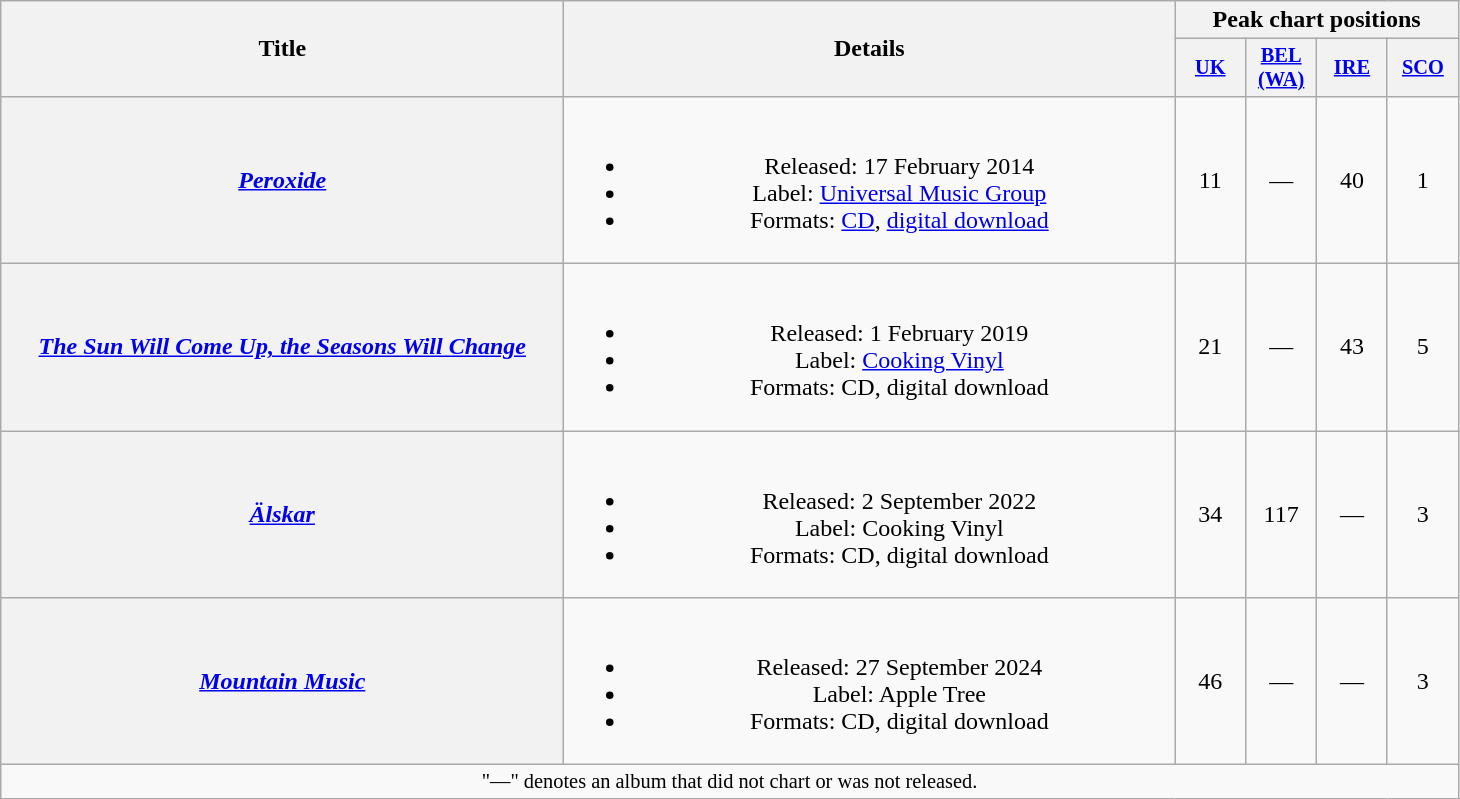<table class="wikitable plainrowheaders" style="text-align:center;">
<tr>
<th scope="col" rowspan="2" style="width:23em;">Title</th>
<th scope="col" rowspan="2" style="width:25em;">Details</th>
<th scope="col" colspan="4">Peak chart positions</th>
</tr>
<tr>
<th scope="col" style="width:3em;font-size:85%;"><a href='#'>UK</a><br></th>
<th scope="col" style="width:3em;font-size:85%;"><a href='#'>BEL<br>(WA)</a><br></th>
<th scope="col" style="width:3em;font-size:85%;"><a href='#'>IRE</a><br></th>
<th scope="col" style="width:3em;font-size:85%;"><a href='#'>SCO</a><br></th>
</tr>
<tr>
<th scope="row"><em><a href='#'>Peroxide</a></em></th>
<td><br><ul><li>Released: 17 February 2014</li><li>Label: <a href='#'>Universal Music Group</a></li><li>Formats: <a href='#'>CD</a>, <a href='#'>digital download</a></li></ul></td>
<td>11</td>
<td>—</td>
<td>40</td>
<td>1</td>
</tr>
<tr>
<th scope="row"><em><a href='#'>The Sun Will Come Up, the Seasons Will Change</a></em></th>
<td><br><ul><li>Released: 1 February 2019</li><li>Label: <a href='#'>Cooking Vinyl</a></li><li>Formats: CD, digital download</li></ul></td>
<td>21</td>
<td>—</td>
<td>43</td>
<td>5</td>
</tr>
<tr>
<th scope="row"><em><a href='#'>Älskar</a></em></th>
<td><br><ul><li>Released: 2 September 2022</li><li>Label: Cooking Vinyl</li><li>Formats: CD, digital download</li></ul></td>
<td>34</td>
<td>117</td>
<td>—</td>
<td>3</td>
</tr>
<tr>
<th scope="row"><em><a href='#'>Mountain Music</a></em></th>
<td><br><ul><li>Released: 27 September 2024</li><li>Label: Apple Tree</li><li>Formats: CD, digital download</li></ul></td>
<td>46</td>
<td>—</td>
<td>—</td>
<td>3</td>
</tr>
<tr>
<td colspan="8" style="font-size:85%">"—" denotes an album that did not chart or was not released.</td>
</tr>
</table>
